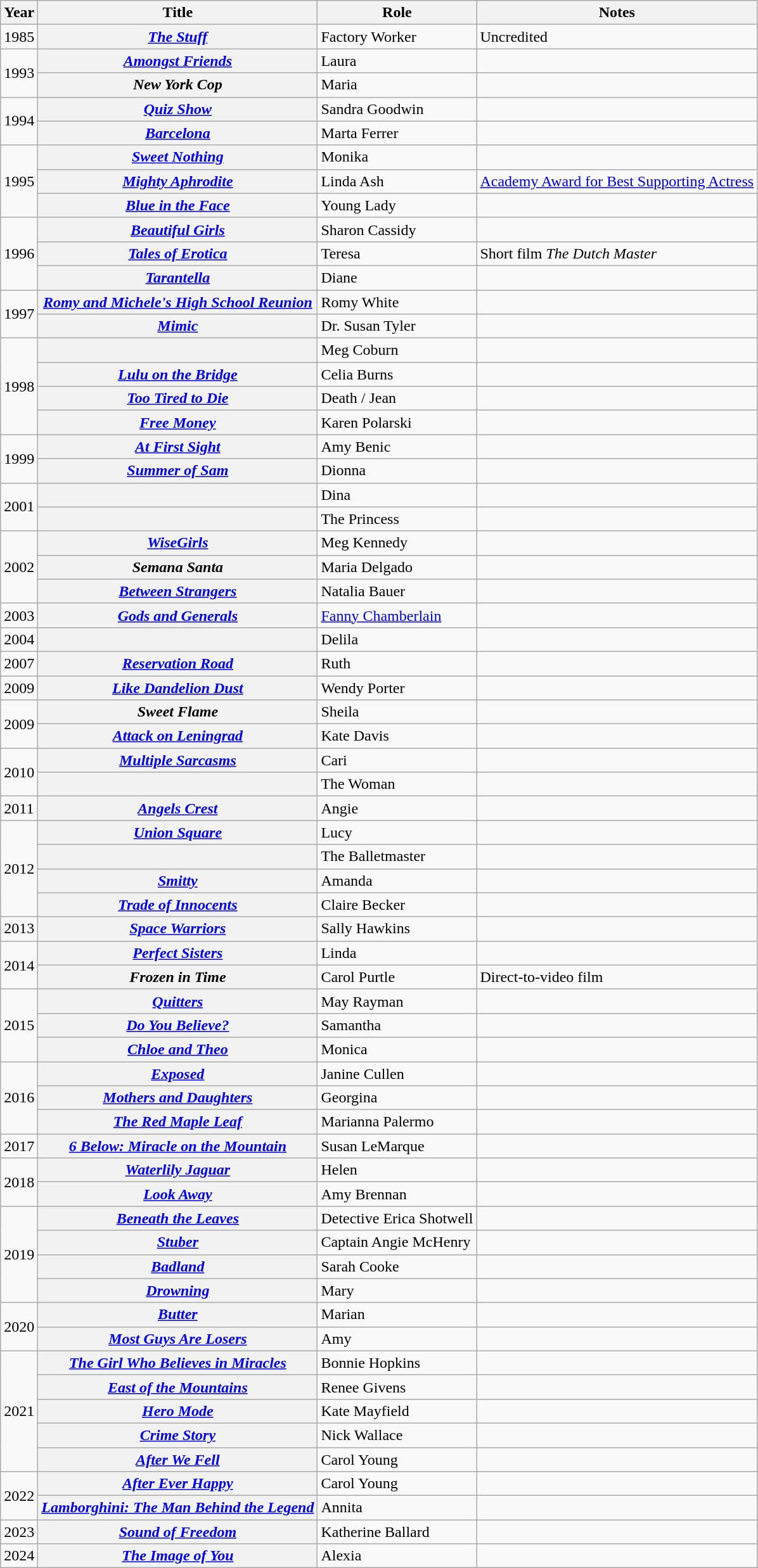<table class="wikitable sortable plainrowheaders">
<tr>
<th scope="col">Year</th>
<th scope="col">Title</th>
<th scope="col">Role</th>
<th scope="col">Notes</th>
</tr>
<tr>
<td>1985</td>
<th scope="row"><em><a href='#'>The Stuff</a></em></th>
<td>Factory Worker</td>
<td>Uncredited</td>
</tr>
<tr>
<td rowspan="2">1993</td>
<th scope="row"><em><a href='#'>Amongst Friends</a></em></th>
<td>Laura</td>
<td></td>
</tr>
<tr>
<th scope="row"><em>New York Cop</em></th>
<td>Maria</td>
<td></td>
</tr>
<tr>
<td rowspan="2">1994</td>
<th scope="row"><em><a href='#'>Quiz Show</a></em></th>
<td>Sandra Goodwin</td>
<td></td>
</tr>
<tr>
<th scope="row"><em><a href='#'>Barcelona</a></em></th>
<td>Marta Ferrer</td>
<td></td>
</tr>
<tr>
<td rowspan="3">1995</td>
<th scope="row"><em><a href='#'>Sweet Nothing</a></em></th>
<td>Monika</td>
<td></td>
</tr>
<tr>
<th scope="row"><em><a href='#'>Mighty Aphrodite</a></em></th>
<td>Linda Ash</td>
<td><a href='#'>Academy Award for Best Supporting Actress</a></td>
</tr>
<tr>
<th scope="row"><em><a href='#'>Blue in the Face</a></em></th>
<td>Young Lady</td>
<td></td>
</tr>
<tr>
<td rowspan="3">1996</td>
<th scope="row"><em><a href='#'>Beautiful Girls</a></em></th>
<td>Sharon Cassidy</td>
<td></td>
</tr>
<tr>
<th scope="row"><em><a href='#'>Tales of Erotica</a></em></th>
<td>Teresa</td>
<td>Short film <em>The Dutch Master</em></td>
</tr>
<tr>
<th scope="row"><em><a href='#'>Tarantella</a></em></th>
<td>Diane</td>
<td></td>
</tr>
<tr>
<td rowspan="2">1997</td>
<th scope="row"><em><a href='#'>Romy and Michele's High School Reunion</a></em></th>
<td>Romy White</td>
<td></td>
</tr>
<tr>
<th scope="row"><em><a href='#'>Mimic</a></em></th>
<td>Dr. Susan Tyler</td>
<td></td>
</tr>
<tr>
<td rowspan="4">1998</td>
<th scope="row"><em></em></th>
<td>Meg Coburn</td>
<td></td>
</tr>
<tr>
<th scope="row"><em><a href='#'>Lulu on the Bridge</a></em></th>
<td>Celia Burns</td>
<td></td>
</tr>
<tr>
<th scope="row"><em><a href='#'>Too Tired to Die</a></em></th>
<td>Death / Jean</td>
<td></td>
</tr>
<tr>
<th scope="row"><em><a href='#'>Free Money</a></em></th>
<td>Karen Polarski</td>
<td></td>
</tr>
<tr>
<td rowspan="2">1999</td>
<th scope="row"><em><a href='#'>At First Sight</a></em></th>
<td>Amy Benic</td>
<td></td>
</tr>
<tr>
<th scope="row"><em><a href='#'>Summer of Sam</a></em></th>
<td>Dionna</td>
<td></td>
</tr>
<tr>
<td rowspan="2">2001</td>
<th scope="row"><em></em></th>
<td>Dina</td>
<td></td>
</tr>
<tr>
<th scope="row"><em></em></th>
<td>The Princess</td>
<td></td>
</tr>
<tr>
<td rowspan="3">2002</td>
<th scope="row"><em><a href='#'>WiseGirls</a></em></th>
<td>Meg Kennedy</td>
<td></td>
</tr>
<tr>
<th scope="row"><em>Semana Santa</em></th>
<td>Maria Delgado</td>
<td></td>
</tr>
<tr>
<th scope="row"><em><a href='#'>Between Strangers</a></em></th>
<td>Natalia Bauer</td>
<td></td>
</tr>
<tr>
<td>2003</td>
<th scope="row"><em><a href='#'>Gods and Generals</a></em></th>
<td><a href='#'>Fanny Chamberlain</a></td>
<td></td>
</tr>
<tr>
<td>2004</td>
<th scope="row"><em></em></th>
<td>Delila</td>
<td></td>
</tr>
<tr>
<td>2007</td>
<th scope="row"><em><a href='#'>Reservation Road</a></em></th>
<td>Ruth</td>
<td></td>
</tr>
<tr>
<td>2009</td>
<th scope="row"><em><a href='#'>Like Dandelion Dust</a></em></th>
<td>Wendy Porter</td>
<td></td>
</tr>
<tr>
<td rowspan="2">2009</td>
<th scope="row"><em>Sweet Flame</em></th>
<td>Sheila</td>
<td></td>
</tr>
<tr>
<th scope="row"><em><a href='#'>Attack on Leningrad</a></em></th>
<td>Kate Davis</td>
<td></td>
</tr>
<tr>
<td rowspan="2">2010</td>
<th scope="row"><em><a href='#'>Multiple Sarcasms</a></em></th>
<td>Cari</td>
<td></td>
</tr>
<tr>
<th scope="row"><em></em></th>
<td>The Woman</td>
<td></td>
</tr>
<tr>
<td>2011</td>
<th scope="row"><em><a href='#'>Angels Crest</a></em></th>
<td>Angie</td>
<td></td>
</tr>
<tr>
<td rowspan="4">2012</td>
<th scope="row"><em><a href='#'>Union Square</a></em></th>
<td>Lucy</td>
<td></td>
</tr>
<tr>
<th scope="row"><em></em></th>
<td>The Balletmaster</td>
<td></td>
</tr>
<tr>
<th scope="row"><em><a href='#'>Smitty</a></em></th>
<td>Amanda</td>
<td></td>
</tr>
<tr>
<th scope="row"><em><a href='#'>Trade of Innocents</a></em></th>
<td>Claire Becker</td>
<td></td>
</tr>
<tr>
<td>2013</td>
<th scope="row"><em><a href='#'>Space Warriors</a></em></th>
<td>Sally Hawkins</td>
<td></td>
</tr>
<tr>
<td rowspan="2">2014</td>
<th scope="row"><em><a href='#'>Perfect Sisters</a></em></th>
<td>Linda</td>
<td></td>
</tr>
<tr>
<th scope="row"><em>Frozen in Time</em></th>
<td>Carol Purtle</td>
<td>Direct-to-video film</td>
</tr>
<tr>
<td rowspan="3">2015</td>
<th scope="row"><em><a href='#'>Quitters</a></em></th>
<td>May Rayman</td>
<td></td>
</tr>
<tr>
<th scope="row"><em><a href='#'>Do You Believe?</a></em></th>
<td>Samantha</td>
<td></td>
</tr>
<tr>
<th scope="row"><em><a href='#'>Chloe and Theo</a></em></th>
<td>Monica</td>
<td></td>
</tr>
<tr>
<td rowspan="3">2016</td>
<th scope="row"><em><a href='#'>Exposed</a></em></th>
<td>Janine Cullen</td>
<td></td>
</tr>
<tr>
<th scope="row"><em><a href='#'>Mothers and Daughters</a></em></th>
<td>Georgina</td>
<td></td>
</tr>
<tr>
<th scope="row"><em><a href='#'>The Red Maple Leaf</a></em></th>
<td>Marianna Palermo</td>
<td></td>
</tr>
<tr>
<td>2017</td>
<th scope="row"><em><a href='#'>6 Below: Miracle on the Mountain</a></em></th>
<td>Susan LeMarque</td>
<td></td>
</tr>
<tr>
<td rowspan="2">2018</td>
<th scope="row"><em><a href='#'>Waterlily Jaguar</a></em></th>
<td>Helen</td>
<td></td>
</tr>
<tr>
<th scope="row"><em><a href='#'>Look Away</a></em></th>
<td>Amy Brennan</td>
<td></td>
</tr>
<tr>
<td rowspan="4">2019</td>
<th scope="row"><em><a href='#'>Beneath the Leaves</a></em></th>
<td>Detective Erica Shotwell</td>
<td></td>
</tr>
<tr>
<th scope="row"><em><a href='#'>Stuber</a></em></th>
<td>Captain Angie McHenry</td>
<td></td>
</tr>
<tr>
<th scope="row"><em><a href='#'>Badland</a></em></th>
<td>Sarah Cooke</td>
<td></td>
</tr>
<tr>
<th scope="row"><em><a href='#'>Drowning</a></em></th>
<td>Mary</td>
<td></td>
</tr>
<tr>
<td rowspan="2">2020</td>
<th scope="row"><em><a href='#'>Butter</a></em></th>
<td>Marian</td>
<td></td>
</tr>
<tr>
<th scope="row"><em><a href='#'>Most Guys Are Losers</a></em></th>
<td>Amy</td>
<td></td>
</tr>
<tr>
<td rowspan="5">2021</td>
<th scope="row"><em><a href='#'>The Girl Who Believes in Miracles</a></em></th>
<td>Bonnie Hopkins</td>
<td></td>
</tr>
<tr>
<th scope="row"><em><a href='#'>East of the Mountains</a></em></th>
<td>Renee Givens</td>
<td></td>
</tr>
<tr>
<th scope="row"><em><a href='#'>Hero Mode</a></em></th>
<td>Kate Mayfield</td>
<td></td>
</tr>
<tr>
<th scope="row"><em><a href='#'>Crime Story</a></em></th>
<td>Nick Wallace</td>
<td></td>
</tr>
<tr>
<th scope="row"><em><a href='#'>After We Fell</a></em></th>
<td>Carol Young</td>
<td></td>
</tr>
<tr>
<td rowspan="2">2022</td>
<th scope="row"><em><a href='#'>After Ever Happy</a></em></th>
<td>Carol Young</td>
<td></td>
</tr>
<tr>
<th scope="row"><em><a href='#'>Lamborghini: The Man Behind the Legend</a></em></th>
<td>Annita</td>
<td></td>
</tr>
<tr>
<td>2023</td>
<th scope="row"><em><a href='#'>Sound of Freedom</a></em></th>
<td>Katherine Ballard</td>
<td></td>
</tr>
<tr>
<td>2024</td>
<th scope="row"><em><a href='#'>The Image of You</a></em></th>
<td>Alexia</td>
<td></td>
</tr>
</table>
